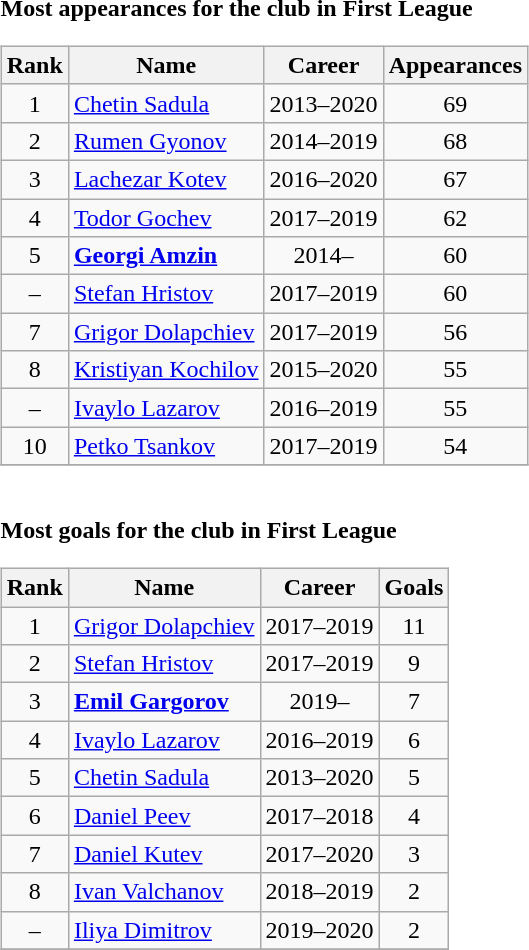<table>
<tr>
<td valign="top" width=40%><br><br><strong>Most appearances for the club in First League</strong><table class="wikitable" style="text-align: center;">
<tr>
<th>Rank</th>
<th>Name</th>
<th>Career</th>
<th>Appearances</th>
</tr>
<tr>
<td>1</td>
<td style="text-align:left"> <a href='#'>Chetin Sadula</a></td>
<td>2013–2020</td>
<td>69</td>
</tr>
<tr>
<td>2</td>
<td style="text-align:left"> <a href='#'>Rumen Gyonov</a></td>
<td>2014–2019</td>
<td>68</td>
</tr>
<tr>
<td>3</td>
<td style="text-align:left"> <a href='#'>Lachezar Kotev</a></td>
<td>2016–2020</td>
<td>67</td>
</tr>
<tr>
<td>4</td>
<td style="text-align:left"> <a href='#'>Todor Gochev</a></td>
<td>2017–2019</td>
<td>62</td>
</tr>
<tr>
<td>5</td>
<td style="text-align:left"> <strong><a href='#'>Georgi Amzin</a></strong></td>
<td>2014–</td>
<td>60</td>
</tr>
<tr>
<td>–</td>
<td style="text-align:left"> <a href='#'>Stefan Hristov</a></td>
<td>2017–2019</td>
<td>60</td>
</tr>
<tr>
<td>7</td>
<td style="text-align:left"> <a href='#'>Grigor Dolapchiev</a></td>
<td>2017–2019</td>
<td>56</td>
</tr>
<tr>
<td>8</td>
<td style="text-align:left"> <a href='#'>Kristiyan Kochilov</a></td>
<td>2015–2020</td>
<td>55</td>
</tr>
<tr>
<td>–</td>
<td style="text-align:left"> <a href='#'>Ivaylo Lazarov</a></td>
<td>2016–2019</td>
<td>55</td>
</tr>
<tr>
<td>10</td>
<td style="text-align:left"> <a href='#'>Petko Tsankov</a></td>
<td>2017–2019</td>
<td>54</td>
</tr>
<tr>
</tr>
</table>
<br><strong>Most goals for the club in First League</strong><table class="wikitable" style="text-align: center;">
<tr>
<th>Rank</th>
<th>Name</th>
<th>Career</th>
<th>Goals</th>
</tr>
<tr>
<td>1</td>
<td style="text-align:left"> <a href='#'>Grigor Dolapchiev</a></td>
<td>2017–2019</td>
<td>11</td>
</tr>
<tr>
<td>2</td>
<td style="text-align:left"> <a href='#'>Stefan Hristov</a></td>
<td>2017–2019</td>
<td>9</td>
</tr>
<tr>
<td>3</td>
<td style="text-align:left"> <strong><a href='#'>Emil Gargorov</a></strong></td>
<td>2019–</td>
<td>7</td>
</tr>
<tr>
<td>4</td>
<td style="text-align:left"> <a href='#'>Ivaylo Lazarov</a></td>
<td>2016–2019</td>
<td>6</td>
</tr>
<tr>
<td>5</td>
<td style="text-align:left"> <a href='#'>Chetin Sadula</a></td>
<td>2013–2020</td>
<td>5</td>
</tr>
<tr>
<td>6</td>
<td style="text-align:left"> <a href='#'>Daniel Peev</a></td>
<td>2017–2018</td>
<td>4</td>
</tr>
<tr>
<td>7</td>
<td style="text-align:left"> <a href='#'>Daniel Kutev</a></td>
<td>2017–2020</td>
<td>3</td>
</tr>
<tr>
<td>8</td>
<td style="text-align:left"> <a href='#'>Ivan Valchanov</a></td>
<td>2018–2019</td>
<td>2</td>
</tr>
<tr>
<td>–</td>
<td style="text-align:left"> <a href='#'>Iliya Dimitrov</a></td>
<td>2019–2020</td>
<td>2</td>
</tr>
<tr>
</tr>
</table>
</td>
</tr>
</table>
